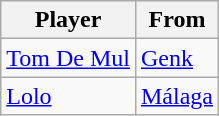<table class="wikitable">
<tr>
<th>Player</th>
<th>From</th>
</tr>
<tr>
<td> <a href='#'>Tom De Mul</a></td>
<td> <a href='#'>Genk</a></td>
</tr>
<tr>
<td> <a href='#'>Lolo</a></td>
<td> <a href='#'>Málaga</a></td>
</tr>
</table>
